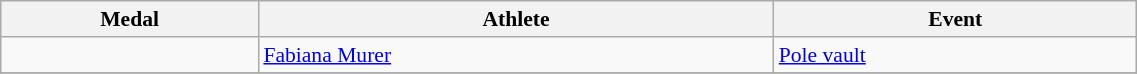<table class="wikitable" style="font-size:90%"  width=60%>
<tr>
<th>Medal</th>
<th>Athlete</th>
<th>Event</th>
</tr>
<tr>
<td></td>
<td><a href='#'>Fabiana Murer</a></td>
<td><a href='#'>Pole vault</a></td>
</tr>
<tr>
</tr>
</table>
